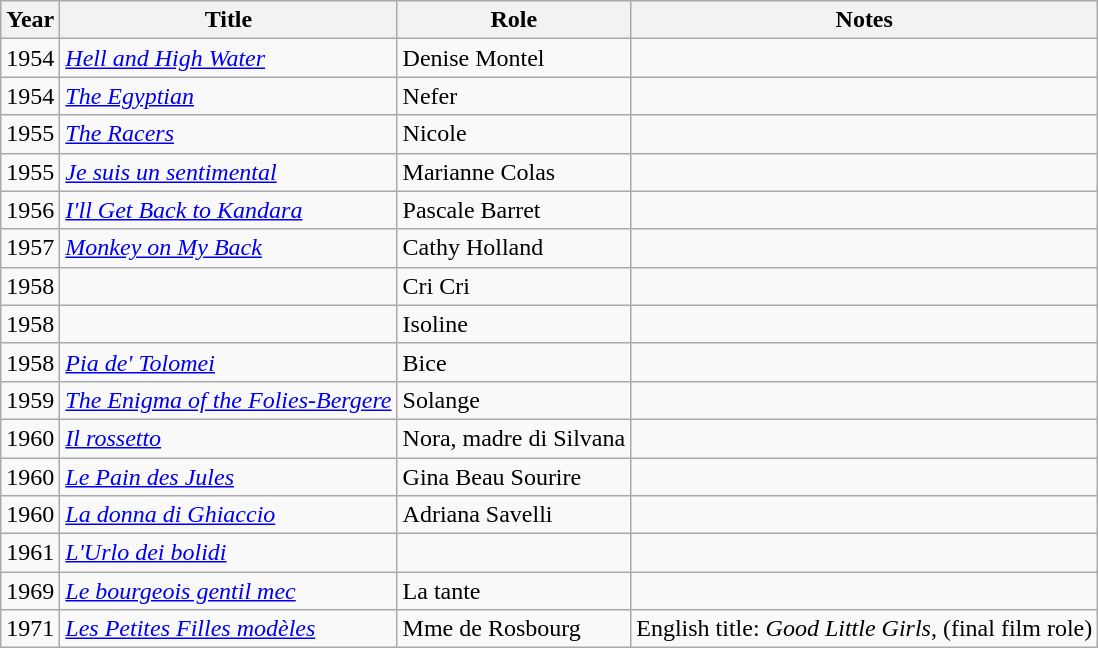<table class="wikitable">
<tr>
<th>Year</th>
<th>Title</th>
<th>Role</th>
<th>Notes</th>
</tr>
<tr>
<td>1954</td>
<td><em><a href='#'>Hell and High Water</a></em></td>
<td>Denise Montel</td>
<td></td>
</tr>
<tr>
<td>1954</td>
<td><em><a href='#'>The Egyptian</a></em></td>
<td>Nefer</td>
<td></td>
</tr>
<tr>
<td>1955</td>
<td><em><a href='#'>The Racers</a></em></td>
<td>Nicole</td>
<td></td>
</tr>
<tr>
<td>1955</td>
<td><em><a href='#'>Je suis un sentimental</a></em></td>
<td>Marianne Colas</td>
<td></td>
</tr>
<tr>
<td>1956</td>
<td><em><a href='#'>I'll Get Back to Kandara</a></em></td>
<td>Pascale Barret</td>
<td></td>
</tr>
<tr>
<td>1957</td>
<td><em><a href='#'>Monkey on My Back</a></em></td>
<td>Cathy Holland</td>
<td></td>
</tr>
<tr>
<td>1958</td>
<td><em></em></td>
<td>Cri Cri</td>
<td></td>
</tr>
<tr>
<td>1958</td>
<td><em></em></td>
<td>Isoline</td>
<td></td>
</tr>
<tr>
<td>1958</td>
<td><em><a href='#'>Pia de' Tolomei</a></em></td>
<td>Bice</td>
<td></td>
</tr>
<tr>
<td>1959</td>
<td><em><a href='#'>The Enigma of the Folies-Bergere</a></em></td>
<td>Solange</td>
<td></td>
</tr>
<tr>
<td>1960</td>
<td><em><a href='#'>Il rossetto</a></em></td>
<td>Nora, madre di Silvana</td>
<td></td>
</tr>
<tr>
<td>1960</td>
<td><em><a href='#'>Le Pain des Jules</a></em></td>
<td>Gina Beau Sourire</td>
<td></td>
</tr>
<tr>
<td>1960</td>
<td><em><a href='#'>La donna di Ghiaccio</a></em></td>
<td>Adriana Savelli</td>
<td></td>
</tr>
<tr>
<td>1961</td>
<td><em><a href='#'>L'Urlo dei bolidi</a></em></td>
<td></td>
<td></td>
</tr>
<tr>
<td>1969</td>
<td><em><a href='#'>Le bourgeois gentil mec</a></em></td>
<td>La tante</td>
<td></td>
</tr>
<tr>
<td>1971</td>
<td><em><a href='#'>Les Petites Filles modèles</a></em></td>
<td>Mme de Rosbourg</td>
<td>English title: <em>Good Little Girls</em>, (final film role)</td>
</tr>
</table>
